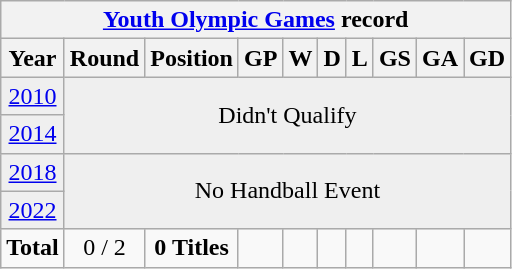<table class="wikitable" style="text-align: center;">
<tr>
<th colspan=10><a href='#'>Youth Olympic Games</a> record</th>
</tr>
<tr>
<th>Year</th>
<th>Round</th>
<th>Position</th>
<th>GP</th>
<th>W</th>
<th>D</th>
<th>L</th>
<th>GS</th>
<th>GA</th>
<th>GD</th>
</tr>
<tr bgcolor="efefef">
<td> <a href='#'>2010</a></td>
<td Colspan=10 rowspan=2>Didn't Qualify</td>
</tr>
<tr bgcolor="efefef">
<td> <a href='#'>2014</a></td>
</tr>
<tr bgcolor="efefef">
<td> <a href='#'>2018</a></td>
<td colspan=10 rowspan=2>No Handball Event</td>
</tr>
<tr bgcolor="efefef">
<td> <a href='#'>2022</a></td>
</tr>
<tr>
<td><strong>Total</strong></td>
<td>0 / 2</td>
<td><strong>0 Titles</strong></td>
<td></td>
<td></td>
<td></td>
<td></td>
<td></td>
<td></td>
<td></td>
</tr>
</table>
